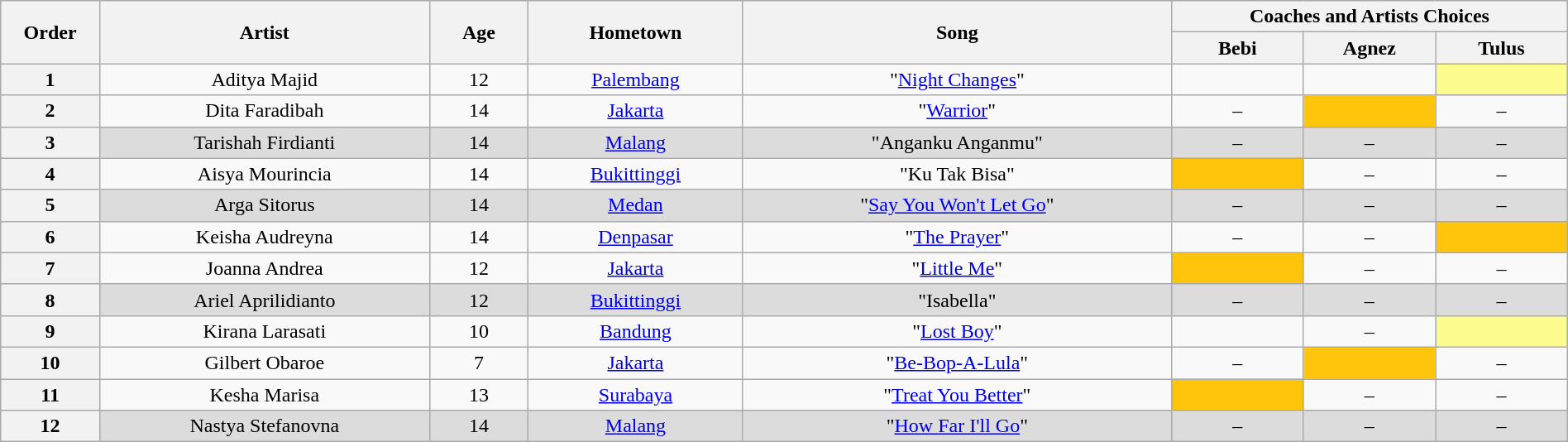<table class="wikitable" style="text-align:center; width:100%;">
<tr>
<th rowspan="2" scope="col" style="width:06%;">Order</th>
<th rowspan="2" scope="col" style="width:20%;">Artist</th>
<th rowspan="2" scope="col" style="width:06%;">Age</th>
<th rowspan="2" scope="col" style="width:13%;">Hometown</th>
<th rowspan="2" scope="col" style="width:26%;">Song</th>
<th colspan="3" scope="col" style="width:40%;">Coaches and Artists Choices</th>
</tr>
<tr>
<th style="width:08%;">Bebi</th>
<th style="width:08%;">Agnez</th>
<th style="width:08%;">Tulus</th>
</tr>
<tr>
<th>1</th>
<td>Aditya Majid</td>
<td>12</td>
<td><a href='#'>Palembang</a></td>
<td>"<a href='#'>Night Changes</a>"</td>
<td><strong></strong></td>
<td><strong></strong></td>
<td style="background:#fdfc8f;"><strong></strong></td>
</tr>
<tr>
<th>2</th>
<td>Dita Faradibah</td>
<td>14</td>
<td><a href='#'>Jakarta</a></td>
<td>"<a href='#'>Warrior</a>"</td>
<td>–</td>
<td style="background:#ffc40c;"><strong></strong></td>
<td>–</td>
</tr>
<tr style="background:#dcdcdc;">
<th>3</th>
<td>Tarishah Firdianti</td>
<td>14</td>
<td><a href='#'>Malang</a></td>
<td>"Anganku Anganmu"</td>
<td>–</td>
<td>–</td>
<td>–</td>
</tr>
<tr>
<th>4</th>
<td>Aisya Mourincia</td>
<td>14</td>
<td><a href='#'>Bukittinggi</a></td>
<td>"Ku Tak Bisa"</td>
<td style="background:#ffc40c;"><strong></strong></td>
<td>–</td>
<td>–</td>
</tr>
<tr style="background:#dcdcdc;">
<th>5</th>
<td>Arga Sitorus</td>
<td>14</td>
<td><a href='#'>Medan</a></td>
<td>"<a href='#'>Say You Won't Let Go</a>"</td>
<td>–</td>
<td>–</td>
<td>–</td>
</tr>
<tr>
<th>6</th>
<td>Keisha Audreyna</td>
<td>14</td>
<td><a href='#'>Denpasar</a></td>
<td>"<a href='#'>The Prayer</a>"</td>
<td>–</td>
<td>–</td>
<td style="background:#ffc40c;"><strong></strong></td>
</tr>
<tr>
<th>7</th>
<td>Joanna Andrea</td>
<td>12</td>
<td><a href='#'>Jakarta</a></td>
<td>"<a href='#'>Little Me</a>"</td>
<td style="background:#ffc40c;"><strong></strong></td>
<td>–</td>
<td>–</td>
</tr>
<tr style="background:#dcdcdc;">
<th>8</th>
<td>Ariel Aprilidianto</td>
<td>12</td>
<td><a href='#'>Bukittinggi</a></td>
<td>"Isabella"</td>
<td>–</td>
<td>–</td>
<td>–</td>
</tr>
<tr>
<th>9</th>
<td>Kirana Larasati</td>
<td>10</td>
<td><a href='#'>Bandung</a></td>
<td>"<a href='#'>Lost Boy</a>"</td>
<td><strong></strong></td>
<td>–</td>
<td style="background:#fdfc8f;"><strong></strong></td>
</tr>
<tr>
<th>10</th>
<td>Gilbert Obaroe</td>
<td>7</td>
<td><a href='#'>Jakarta</a></td>
<td>"<a href='#'>Be-Bop-A-Lula</a>"</td>
<td>–</td>
<td style="background:#ffc40c;"><strong></strong></td>
<td>–</td>
</tr>
<tr>
<th>11</th>
<td>Kesha Marisa</td>
<td>13</td>
<td><a href='#'>Surabaya</a></td>
<td>"<a href='#'>Treat You Better</a>"</td>
<td style="background:#ffc40c;"><strong></strong></td>
<td>–</td>
<td>–</td>
</tr>
<tr style="background:#dcdcdc;">
<th>12</th>
<td>Nastya Stefanovna</td>
<td>14</td>
<td><a href='#'>Malang</a></td>
<td>"<a href='#'>How Far I'll Go</a>"</td>
<td>–</td>
<td>–</td>
<td>–</td>
</tr>
</table>
